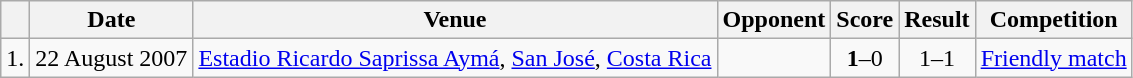<table class="wikitable">
<tr>
<th></th>
<th>Date</th>
<th>Venue</th>
<th>Opponent</th>
<th>Score</th>
<th>Result</th>
<th>Competition</th>
</tr>
<tr>
<td align="center">1.</td>
<td>22 August 2007</td>
<td><a href='#'>Estadio Ricardo Saprissa Aymá</a>, <a href='#'>San José</a>, <a href='#'>Costa Rica</a></td>
<td></td>
<td align="center"><strong>1</strong>–0</td>
<td align="center">1–1</td>
<td><a href='#'>Friendly match</a></td>
</tr>
</table>
